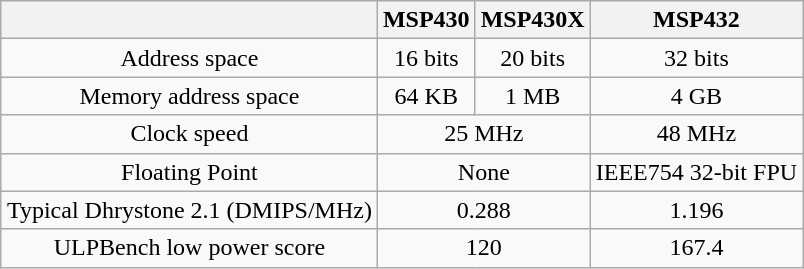<table class="wikitable" style="margin:auto; text-align:center;">
<tr>
<th></th>
<th>MSP430</th>
<th>MSP430X</th>
<th>MSP432</th>
</tr>
<tr>
<td>Address space</td>
<td>16 bits</td>
<td>20 bits</td>
<td>32 bits</td>
</tr>
<tr>
<td>Memory address space</td>
<td>64 KB</td>
<td>1 MB</td>
<td>4 GB</td>
</tr>
<tr>
<td>Clock speed</td>
<td colspan="2">25 MHz</td>
<td>48 MHz</td>
</tr>
<tr>
<td>Floating Point</td>
<td colspan="2">None</td>
<td>IEEE754 32-bit FPU</td>
</tr>
<tr>
<td>Typical Dhrystone 2.1 (DMIPS/MHz)</td>
<td colspan="2">0.288</td>
<td>1.196</td>
</tr>
<tr>
<td>ULPBench low power score</td>
<td colspan="2">120</td>
<td>167.4</td>
</tr>
</table>
